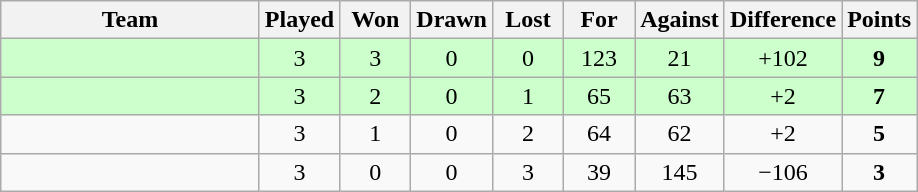<table class="wikitable" style="text-align:center">
<tr>
<th width="165">Team</th>
<th width="40">Played</th>
<th width="40">Won</th>
<th width="40">Drawn</th>
<th width="40">Lost</th>
<th width="40">For</th>
<th width="40">Against</th>
<th width="40">Difference</th>
<th width="40">Points</th>
</tr>
<tr bgcolor="#ccffcc">
<td align="left"></td>
<td>3</td>
<td>3</td>
<td>0</td>
<td>0</td>
<td>123</td>
<td>21</td>
<td>+102</td>
<td><strong>9</strong></td>
</tr>
<tr bgcolor="#ccffcc">
<td align="left"></td>
<td>3</td>
<td>2</td>
<td>0</td>
<td>1</td>
<td>65</td>
<td>63</td>
<td>+2</td>
<td><strong>7</strong></td>
</tr>
<tr>
<td align="left"></td>
<td>3</td>
<td>1</td>
<td>0</td>
<td>2</td>
<td>64</td>
<td>62</td>
<td>+2</td>
<td><strong>5</strong></td>
</tr>
<tr>
<td align="left"></td>
<td>3</td>
<td>0</td>
<td>0</td>
<td>3</td>
<td>39</td>
<td>145</td>
<td>−106</td>
<td><strong>3</strong></td>
</tr>
</table>
